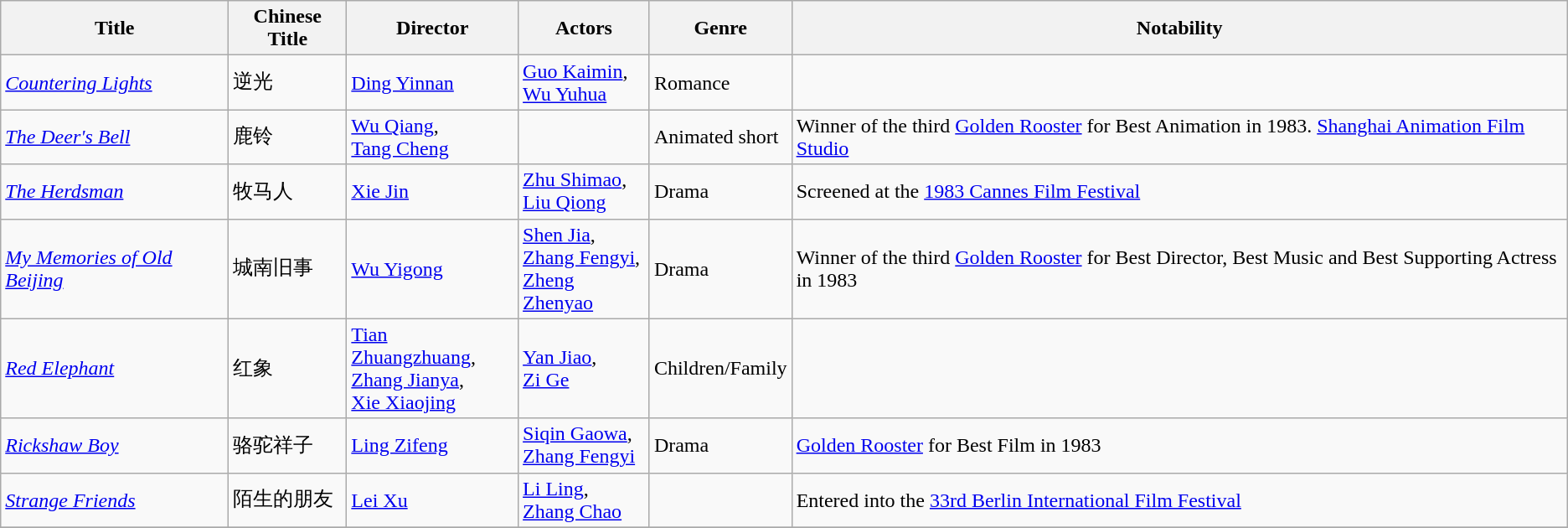<table class="wikitable">
<tr>
<th>Title</th>
<th>Chinese Title</th>
<th>Director</th>
<th>Actors</th>
<th>Genre</th>
<th>Notability</th>
</tr>
<tr>
<td><em><a href='#'>Countering Lights</a></em></td>
<td>逆光</td>
<td><a href='#'>Ding Yinnan</a></td>
<td><a href='#'>Guo Kaimin</a>,<br><a href='#'>Wu Yuhua</a></td>
<td>Romance</td>
<td></td>
</tr>
<tr>
<td><em><a href='#'>The Deer's Bell</a></em></td>
<td>鹿铃</td>
<td><a href='#'>Wu Qiang</a>,<br><a href='#'>Tang Cheng</a></td>
<td></td>
<td>Animated short</td>
<td>Winner of the third <a href='#'>Golden Rooster</a> for Best Animation in 1983. <a href='#'>Shanghai Animation Film Studio</a></td>
</tr>
<tr>
<td><em><a href='#'>The Herdsman</a></em></td>
<td>牧马人</td>
<td><a href='#'>Xie Jin</a></td>
<td><a href='#'>Zhu Shimao</a>,<br><a href='#'>Liu Qiong</a></td>
<td>Drama</td>
<td>Screened at the <a href='#'>1983 Cannes Film Festival</a></td>
</tr>
<tr>
<td><em><a href='#'>My Memories of Old Beijing</a></em></td>
<td>城南旧事</td>
<td><a href='#'>Wu Yigong</a></td>
<td><a href='#'>Shen Jia</a>,<br><a href='#'>Zhang Fengyi</a>,<br><a href='#'>Zheng Zhenyao</a></td>
<td>Drama</td>
<td>Winner of the third <a href='#'>Golden Rooster</a> for Best Director, Best Music and Best Supporting Actress in 1983</td>
</tr>
<tr>
<td><em><a href='#'>Red Elephant</a></em></td>
<td>红象</td>
<td><a href='#'>Tian Zhuangzhuang</a>,<br><a href='#'>Zhang Jianya</a>,<br><a href='#'>Xie Xiaojing</a></td>
<td><a href='#'>Yan Jiao</a>,<br><a href='#'>Zi Ge</a></td>
<td>Children/Family</td>
<td></td>
</tr>
<tr>
<td><em><a href='#'>Rickshaw Boy</a></em></td>
<td>骆驼祥子</td>
<td><a href='#'>Ling Zifeng</a></td>
<td><a href='#'>Siqin Gaowa</a>,<br><a href='#'>Zhang Fengyi</a></td>
<td>Drama</td>
<td><a href='#'>Golden Rooster</a> for Best Film in 1983</td>
</tr>
<tr>
<td><em><a href='#'>Strange Friends</a></em></td>
<td>陌生的朋友</td>
<td><a href='#'>Lei Xu</a></td>
<td><a href='#'>Li Ling</a>,<br><a href='#'>Zhang Chao</a></td>
<td></td>
<td>Entered into the <a href='#'>33rd Berlin International Film Festival</a></td>
</tr>
<tr>
</tr>
</table>
